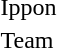<table>
<tr>
<td rowspan=2>Ippon</td>
<td rowspan=2></td>
<td rowspan=2></td>
<td></td>
</tr>
<tr>
<td></td>
</tr>
<tr>
<td rowspan=2>Team</td>
<td rowspan=2></td>
<td rowspan=2></td>
<td></td>
</tr>
<tr>
<td></td>
</tr>
</table>
